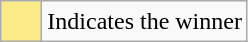<table class="wikitable">
<tr>
<td style="background:#FAEB86; height:20px; width:20px"></td>
<td>Indicates the winner</td>
</tr>
</table>
